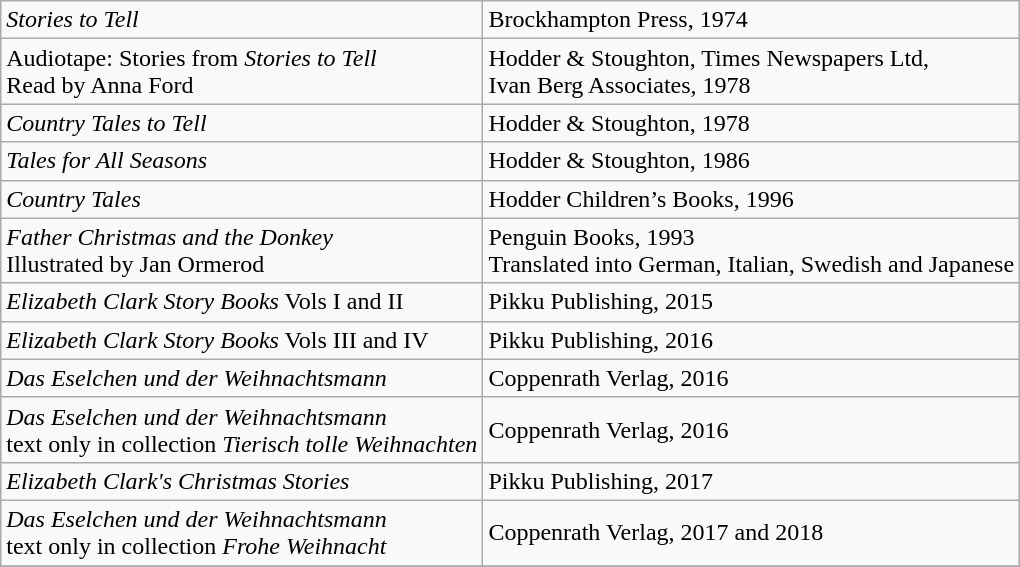<table class="wikitable">
<tr>
<td><em>Stories to Tell</em></td>
<td>Brockhampton Press, 1974</td>
</tr>
<tr>
<td>Audiotape: Stories from <em>Stories to Tell</em> <br> Read by Anna Ford</td>
<td>Hodder & Stoughton, Times Newspapers Ltd, <br> Ivan Berg Associates, 1978</td>
</tr>
<tr>
<td><em>Country Tales to Tell</em></td>
<td>Hodder & Stoughton, 1978</td>
</tr>
<tr>
<td><em>Tales for All Seasons</em></td>
<td>Hodder & Stoughton, 1986</td>
</tr>
<tr>
<td><em>Country Tales </em></td>
<td>Hodder Children’s Books, 1996</td>
</tr>
<tr>
<td><em>Father Christmas and the Donkey</em> <br> Illustrated by Jan Ormerod</td>
<td>Penguin Books, 1993 <br>Translated into German, Italian, Swedish and Japanese</td>
</tr>
<tr>
<td><em>Elizabeth Clark Story Books</em> Vols I and II</td>
<td>Pikku Publishing, 2015</td>
</tr>
<tr>
<td><em>Elizabeth Clark Story Books</em> Vols III and IV</td>
<td>Pikku Publishing, 2016</td>
</tr>
<tr>
<td><em>Das Eselchen und der Weihnachtsmann</em></td>
<td>Coppenrath Verlag, 2016</td>
</tr>
<tr>
<td><em>Das Eselchen und der Weihnachtsmann</em> <br> text only in collection <em>Tierisch tolle Weihnachten</em></td>
<td>Coppenrath Verlag, 2016</td>
</tr>
<tr>
<td><em>Elizabeth Clark's Christmas Stories</em></td>
<td>Pikku Publishing, 2017</td>
</tr>
<tr>
<td><em>Das Eselchen und der Weihnachtsmann</em> <br> text only in collection <em>Frohe Weihnacht</em></td>
<td>Coppenrath Verlag, 2017 and 2018</td>
</tr>
<tr>
</tr>
</table>
